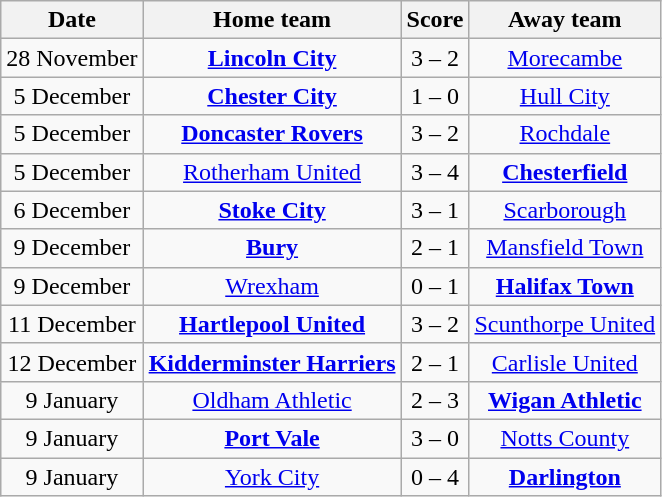<table class="wikitable" style="text-align: center">
<tr>
<th>Date</th>
<th>Home team</th>
<th>Score</th>
<th>Away team</th>
</tr>
<tr>
<td>28 November</td>
<td><strong><a href='#'>Lincoln City</a></strong></td>
<td>3 – 2</td>
<td><a href='#'>Morecambe</a></td>
</tr>
<tr>
<td>5 December</td>
<td><strong><a href='#'>Chester City</a></strong></td>
<td>1 – 0</td>
<td><a href='#'>Hull City</a></td>
</tr>
<tr>
<td>5 December</td>
<td><strong><a href='#'>Doncaster Rovers</a></strong></td>
<td>3 – 2</td>
<td><a href='#'>Rochdale</a></td>
</tr>
<tr>
<td>5 December</td>
<td><a href='#'>Rotherham United</a></td>
<td>3 – 4</td>
<td><strong><a href='#'>Chesterfield</a></strong></td>
</tr>
<tr>
<td>6 December</td>
<td><strong><a href='#'>Stoke City</a></strong></td>
<td>3 – 1</td>
<td><a href='#'>Scarborough</a></td>
</tr>
<tr>
<td>9 December</td>
<td><strong><a href='#'>Bury</a></strong></td>
<td>2 – 1</td>
<td><a href='#'>Mansfield Town</a></td>
</tr>
<tr>
<td>9 December</td>
<td><a href='#'>Wrexham</a></td>
<td>0 – 1</td>
<td><strong><a href='#'>Halifax Town</a></strong></td>
</tr>
<tr>
<td>11 December</td>
<td><strong><a href='#'>Hartlepool United</a></strong></td>
<td>3 – 2</td>
<td><a href='#'>Scunthorpe United</a></td>
</tr>
<tr>
<td>12 December</td>
<td><strong><a href='#'>Kidderminster Harriers</a></strong></td>
<td>2 – 1</td>
<td><a href='#'>Carlisle United</a></td>
</tr>
<tr>
<td>9 January</td>
<td><a href='#'>Oldham Athletic</a></td>
<td>2 – 3</td>
<td><strong><a href='#'>Wigan Athletic</a></strong></td>
</tr>
<tr>
<td>9 January</td>
<td><strong><a href='#'>Port Vale</a></strong></td>
<td>3 – 0</td>
<td><a href='#'>Notts County</a></td>
</tr>
<tr>
<td>9 January</td>
<td><a href='#'>York City</a></td>
<td>0 – 4</td>
<td><strong><a href='#'>Darlington</a></strong></td>
</tr>
</table>
